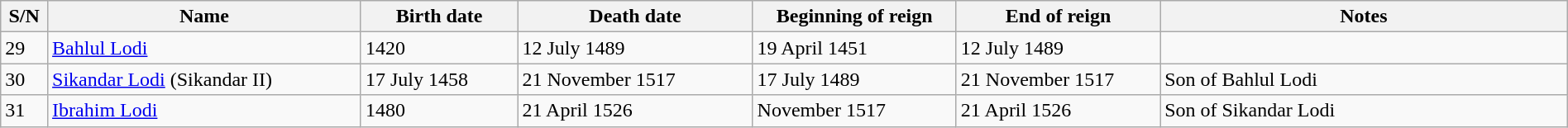<table class=wikitable width="100%">
<tr>
<th width="3%" bgcolor="#CEDFF2">S/N</th>
<th width="20%" bgcolor="#CEDFF2">Name</th>
<th width="10%" bgcolor="#CEDFF2">Birth date</th>
<th width="15%" bgcolor="#CEDFF2">Death date</th>
<th width="13%" bgcolor="#CEDFF2">Beginning of reign</th>
<th width="13%" bgcolor="#CEDFF2">End of reign</th>
<th width="26%" bgcolor="#CEDFF2">Notes</th>
</tr>
<tr>
<td>29</td>
<td><a href='#'>Bahlul Lodi</a></td>
<td>1420</td>
<td>12 July 1489</td>
<td>19 April 1451</td>
<td>12 July 1489</td>
<td></td>
</tr>
<tr>
<td>30</td>
<td><a href='#'>Sikandar Lodi</a> (Sikandar II)</td>
<td>17 July 1458</td>
<td>21 November 1517</td>
<td>17 July 1489</td>
<td>21 November 1517</td>
<td>Son of Bahlul Lodi</td>
</tr>
<tr>
<td>31</td>
<td><a href='#'>Ibrahim Lodi</a></td>
<td>1480</td>
<td>21 April 1526</td>
<td>November 1517</td>
<td>21 April 1526</td>
<td>Son of Sikandar Lodi</td>
</tr>
</table>
